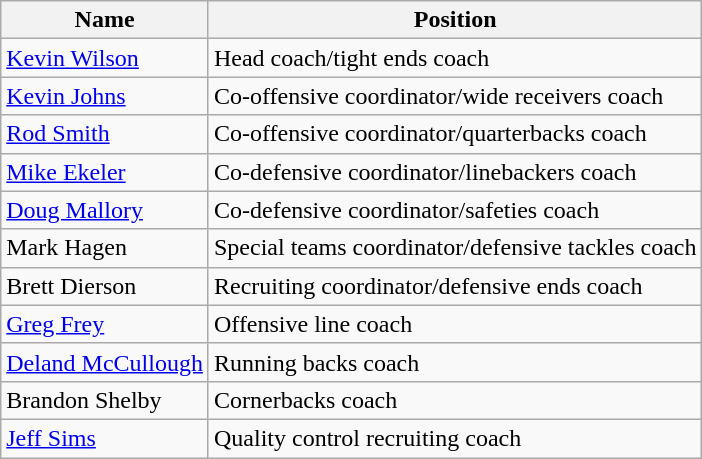<table class="wikitable">
<tr>
<th>Name</th>
<th>Position</th>
</tr>
<tr>
<td><a href='#'>Kevin Wilson</a></td>
<td>Head coach/tight ends coach</td>
</tr>
<tr>
<td><a href='#'>Kevin Johns</a></td>
<td>Co-offensive coordinator/wide receivers coach</td>
</tr>
<tr>
<td><a href='#'>Rod Smith</a></td>
<td>Co-offensive coordinator/quarterbacks coach</td>
</tr>
<tr>
<td><a href='#'>Mike Ekeler</a></td>
<td>Co-defensive coordinator/linebackers coach</td>
</tr>
<tr>
<td><a href='#'>Doug Mallory</a></td>
<td>Co-defensive coordinator/safeties coach</td>
</tr>
<tr>
<td>Mark Hagen</td>
<td>Special teams coordinator/defensive tackles coach</td>
</tr>
<tr>
<td>Brett Dierson</td>
<td>Recruiting coordinator/defensive ends coach</td>
</tr>
<tr>
<td><a href='#'>Greg Frey</a></td>
<td>Offensive line coach</td>
</tr>
<tr>
<td><a href='#'>Deland McCullough</a></td>
<td>Running backs coach</td>
</tr>
<tr>
<td>Brandon Shelby</td>
<td>Cornerbacks coach</td>
</tr>
<tr>
<td><a href='#'>Jeff Sims</a></td>
<td>Quality control recruiting coach</td>
</tr>
</table>
